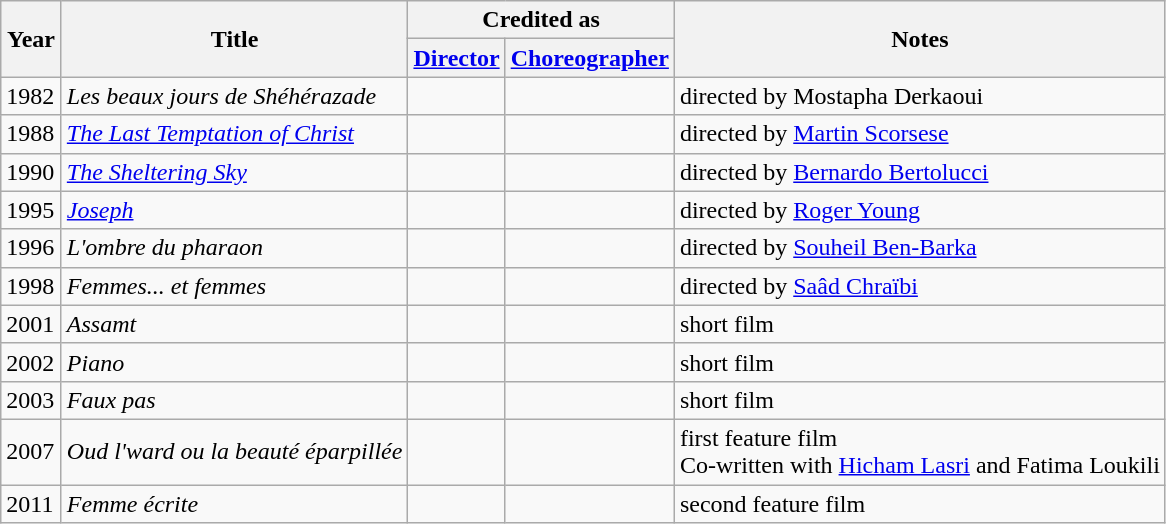<table class="wikitable">
<tr>
<th rowspan="2" style="width:33px;">Year</th>
<th rowspan="2">Title</th>
<th colspan="2">Credited as</th>
<th rowspan="2">Notes</th>
</tr>
<tr>
<th><a href='#'>Director</a></th>
<th><a href='#'>Choreographer</a></th>
</tr>
<tr>
<td>1982</td>
<td><em>Les beaux jours de Shéhérazade</em></td>
<td></td>
<td></td>
<td>directed by Mostapha Derkaoui</td>
</tr>
<tr>
<td>1988</td>
<td><em><a href='#'>The Last Temptation of Christ</a></em></td>
<td></td>
<td></td>
<td>directed by <a href='#'>Martin Scorsese</a></td>
</tr>
<tr>
<td>1990</td>
<td><em><a href='#'>The Sheltering Sky</a></em></td>
<td></td>
<td></td>
<td>directed by <a href='#'>Bernardo Bertolucci</a></td>
</tr>
<tr>
<td>1995</td>
<td><em><a href='#'>Joseph</a></em></td>
<td></td>
<td></td>
<td>directed by <a href='#'>Roger Young</a></td>
</tr>
<tr>
<td>1996</td>
<td><em>L'ombre du pharaon</em></td>
<td></td>
<td></td>
<td>directed by <a href='#'>Souheil Ben-Barka</a></td>
</tr>
<tr>
<td>1998</td>
<td><em>Femmes... et femmes</em></td>
<td></td>
<td></td>
<td>directed by <a href='#'>Saâd Chraïbi</a></td>
</tr>
<tr>
<td>2001</td>
<td><em>Assamt</em></td>
<td></td>
<td></td>
<td>short film</td>
</tr>
<tr>
<td>2002</td>
<td><em>Piano</em></td>
<td></td>
<td></td>
<td>short film</td>
</tr>
<tr>
<td>2003</td>
<td><em>Faux pas</em></td>
<td></td>
<td></td>
<td>short film</td>
</tr>
<tr>
<td>2007</td>
<td><em>Oud l'ward ou la beauté éparpillée</em></td>
<td></td>
<td></td>
<td>first feature film<br>Co-written with <a href='#'>Hicham Lasri</a> and Fatima Loukili</td>
</tr>
<tr>
<td>2011</td>
<td><em>Femme écrite</em></td>
<td></td>
<td></td>
<td>second feature film</td>
</tr>
</table>
